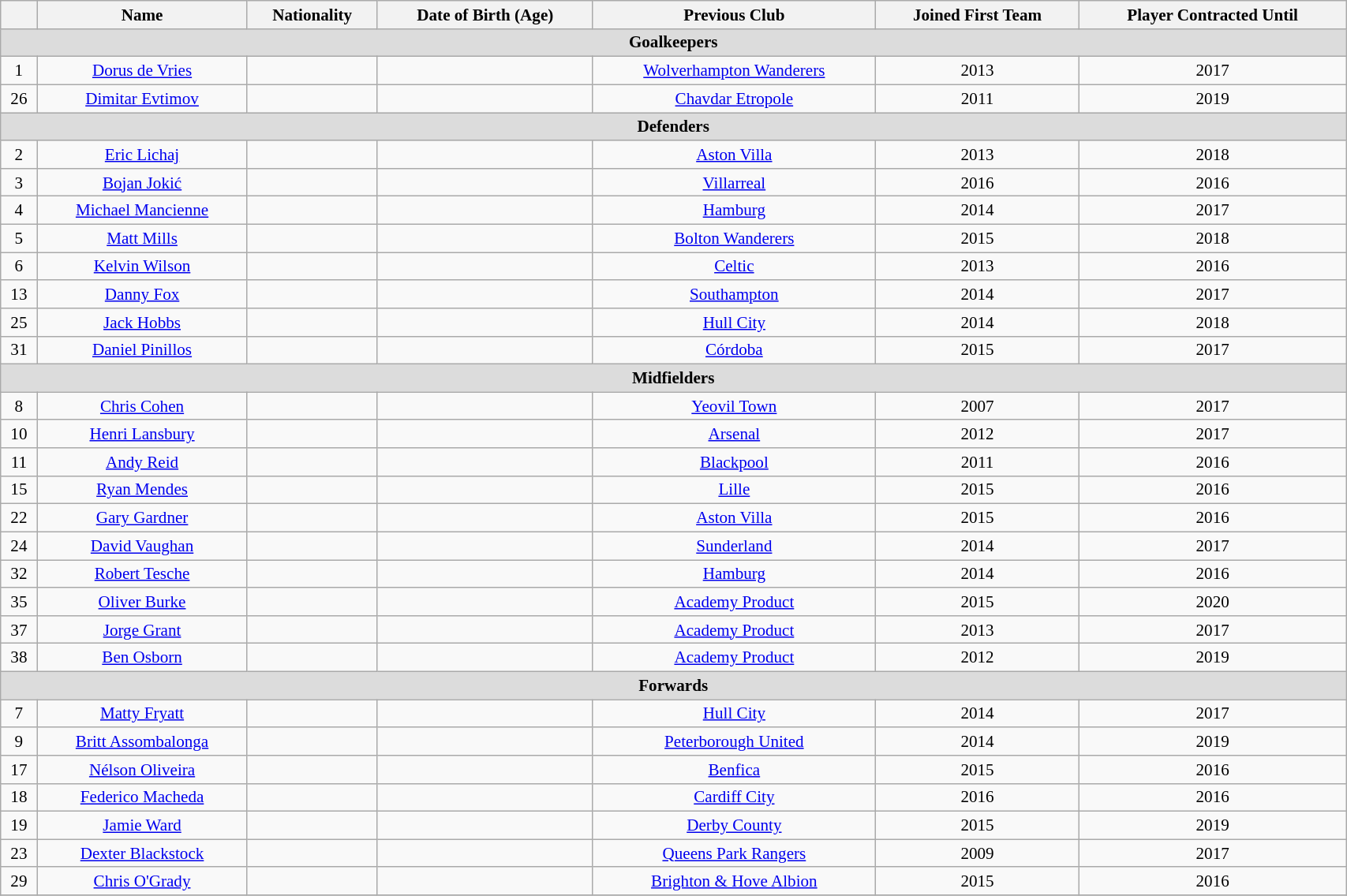<table class="wikitable" style="text-align:center; font-size:88%; width:90%;">
<tr>
<th text-align:center;"></th>
<th text-align:center;">Name</th>
<th text-align:center;">Nationality</th>
<th text-align:center;">Date of Birth (Age)</th>
<th text-align:center;">Previous Club</th>
<th text-align:center;">Joined First Team</th>
<th text-align:center;">Player Contracted Until</th>
</tr>
<tr>
<th colspan="12" style="background:#dcdcdc; text-align:center;">Goalkeepers</th>
</tr>
<tr>
<td>1</td>
<td><a href='#'>Dorus de Vries</a></td>
<td></td>
<td></td>
<td><a href='#'>Wolverhampton Wanderers</a></td>
<td>2013</td>
<td>2017</td>
</tr>
<tr>
<td>26</td>
<td><a href='#'>Dimitar Evtimov</a></td>
<td></td>
<td></td>
<td><a href='#'>Chavdar Etropole</a></td>
<td>2011</td>
<td>2019</td>
</tr>
<tr>
<th colspan="12" style="background:#dcdcdc; text-align:center;">Defenders</th>
</tr>
<tr>
<td>2</td>
<td><a href='#'>Eric Lichaj</a></td>
<td></td>
<td></td>
<td><a href='#'>Aston Villa</a></td>
<td>2013</td>
<td>2018</td>
</tr>
<tr>
<td>3</td>
<td><a href='#'>Bojan Jokić</a></td>
<td></td>
<td></td>
<td><a href='#'>Villarreal</a></td>
<td>2016</td>
<td>2016</td>
</tr>
<tr>
<td>4</td>
<td><a href='#'>Michael Mancienne</a></td>
<td></td>
<td></td>
<td><a href='#'>Hamburg</a></td>
<td>2014</td>
<td>2017</td>
</tr>
<tr>
<td>5</td>
<td><a href='#'>Matt Mills</a></td>
<td></td>
<td></td>
<td><a href='#'>Bolton Wanderers</a></td>
<td>2015</td>
<td>2018</td>
</tr>
<tr>
<td>6</td>
<td><a href='#'>Kelvin Wilson</a></td>
<td></td>
<td></td>
<td><a href='#'>Celtic</a></td>
<td>2013</td>
<td>2016</td>
</tr>
<tr>
<td>13</td>
<td><a href='#'>Danny Fox</a></td>
<td></td>
<td></td>
<td><a href='#'>Southampton</a></td>
<td>2014</td>
<td>2017</td>
</tr>
<tr>
<td>25</td>
<td><a href='#'>Jack Hobbs</a></td>
<td></td>
<td></td>
<td><a href='#'>Hull City</a></td>
<td>2014</td>
<td>2018</td>
</tr>
<tr>
<td>31</td>
<td><a href='#'>Daniel Pinillos</a></td>
<td></td>
<td></td>
<td><a href='#'>Córdoba</a></td>
<td>2015</td>
<td>2017</td>
</tr>
<tr>
<th colspan="12" style="background:#dcdcdc; text-align:center;">Midfielders</th>
</tr>
<tr>
<td>8</td>
<td><a href='#'>Chris Cohen</a></td>
<td></td>
<td></td>
<td><a href='#'>Yeovil Town</a></td>
<td>2007</td>
<td>2017</td>
</tr>
<tr>
<td>10</td>
<td><a href='#'>Henri Lansbury</a></td>
<td></td>
<td></td>
<td><a href='#'>Arsenal</a></td>
<td>2012</td>
<td>2017</td>
</tr>
<tr>
<td>11</td>
<td><a href='#'>Andy Reid</a></td>
<td></td>
<td></td>
<td><a href='#'>Blackpool</a></td>
<td>2011</td>
<td>2016</td>
</tr>
<tr>
<td>15</td>
<td><a href='#'>Ryan Mendes</a></td>
<td></td>
<td></td>
<td><a href='#'>Lille</a></td>
<td>2015</td>
<td>2016</td>
</tr>
<tr>
<td>22</td>
<td><a href='#'>Gary Gardner</a></td>
<td></td>
<td></td>
<td><a href='#'>Aston Villa</a></td>
<td>2015</td>
<td>2016</td>
</tr>
<tr>
<td>24</td>
<td><a href='#'>David Vaughan</a></td>
<td></td>
<td></td>
<td><a href='#'>Sunderland</a></td>
<td>2014</td>
<td>2017</td>
</tr>
<tr>
<td>32</td>
<td><a href='#'>Robert Tesche</a></td>
<td></td>
<td></td>
<td><a href='#'>Hamburg</a></td>
<td>2014</td>
<td>2016</td>
</tr>
<tr>
<td>35</td>
<td><a href='#'>Oliver Burke</a></td>
<td></td>
<td></td>
<td><a href='#'>Academy Product</a></td>
<td>2015</td>
<td>2020</td>
</tr>
<tr>
<td>37</td>
<td><a href='#'>Jorge Grant</a></td>
<td></td>
<td></td>
<td><a href='#'>Academy Product</a></td>
<td>2013</td>
<td>2017</td>
</tr>
<tr>
<td>38</td>
<td><a href='#'>Ben Osborn</a></td>
<td></td>
<td></td>
<td><a href='#'>Academy Product</a></td>
<td>2012</td>
<td>2019</td>
</tr>
<tr>
<th colspan="12" style="background:#dcdcdc; text-align:center;">Forwards</th>
</tr>
<tr>
<td>7</td>
<td><a href='#'>Matty Fryatt</a></td>
<td></td>
<td></td>
<td><a href='#'>Hull City</a></td>
<td>2014</td>
<td>2017</td>
</tr>
<tr>
<td>9</td>
<td><a href='#'>Britt Assombalonga</a></td>
<td></td>
<td></td>
<td><a href='#'>Peterborough United</a></td>
<td>2014</td>
<td>2019</td>
</tr>
<tr>
<td>17</td>
<td><a href='#'>Nélson Oliveira</a></td>
<td></td>
<td></td>
<td><a href='#'>Benfica</a></td>
<td>2015</td>
<td>2016</td>
</tr>
<tr>
<td>18</td>
<td><a href='#'>Federico Macheda</a></td>
<td></td>
<td></td>
<td><a href='#'>Cardiff City</a></td>
<td>2016</td>
<td>2016</td>
</tr>
<tr>
<td>19</td>
<td><a href='#'>Jamie Ward</a></td>
<td></td>
<td></td>
<td><a href='#'>Derby County</a></td>
<td>2015</td>
<td>2019</td>
</tr>
<tr>
<td>23</td>
<td><a href='#'>Dexter Blackstock</a></td>
<td></td>
<td></td>
<td><a href='#'>Queens Park Rangers</a></td>
<td>2009</td>
<td>2017</td>
</tr>
<tr>
<td>29</td>
<td><a href='#'>Chris O'Grady</a></td>
<td></td>
<td></td>
<td><a href='#'>Brighton & Hove Albion</a></td>
<td>2015</td>
<td>2016</td>
</tr>
<tr>
</tr>
</table>
